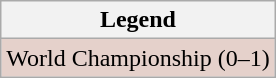<table class="wikitable">
<tr>
<th>Legend</th>
</tr>
<tr style="background:#e5d1cb;">
<td>World Championship (0–1)</td>
</tr>
</table>
